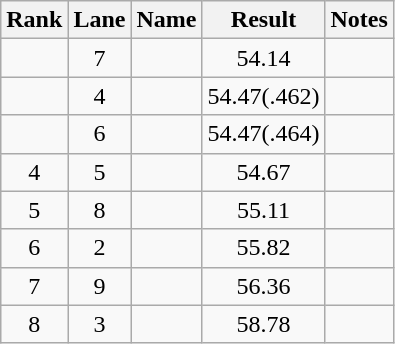<table class="wikitable sortable" style="text-align:center">
<tr>
<th>Rank</th>
<th>Lane</th>
<th>Name</th>
<th>Result</th>
<th>Notes</th>
</tr>
<tr>
<td></td>
<td>7</td>
<td align="left"></td>
<td>54.14</td>
<td></td>
</tr>
<tr>
<td></td>
<td>4</td>
<td align="left"></td>
<td>54.47(.462)</td>
<td></td>
</tr>
<tr>
<td></td>
<td>6</td>
<td align="left"></td>
<td>54.47(.464)</td>
<td></td>
</tr>
<tr>
<td>4</td>
<td>5</td>
<td align="left"></td>
<td>54.67</td>
<td></td>
</tr>
<tr>
<td>5</td>
<td>8</td>
<td align="left"></td>
<td>55.11</td>
<td></td>
</tr>
<tr>
<td>6</td>
<td>2</td>
<td align="left"></td>
<td>55.82</td>
<td></td>
</tr>
<tr>
<td>7</td>
<td>9</td>
<td align="left"></td>
<td>56.36</td>
<td></td>
</tr>
<tr>
<td>8</td>
<td>3</td>
<td align="left"></td>
<td>58.78</td>
<td></td>
</tr>
</table>
